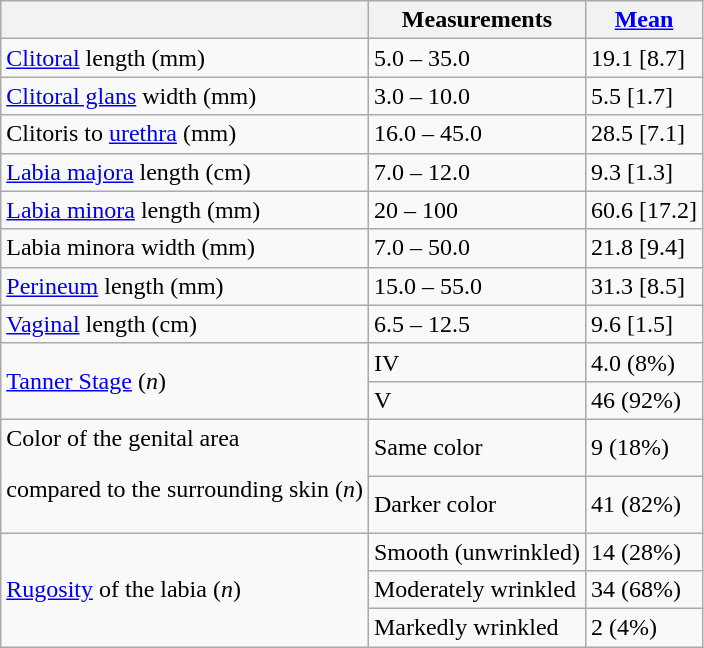<table class="wikitable" border="4">
<tr>
<th></th>
<th>Measurements</th>
<th><a href='#'>Mean</a> </th>
</tr>
<tr>
<td><a href='#'>Clitoral</a> length (mm)</td>
<td>5.0 – 35.0</td>
<td>19.1 [8.7]</td>
</tr>
<tr>
<td><a href='#'>Clitoral glans</a> width (mm)</td>
<td>3.0 – 10.0</td>
<td>5.5 [1.7]</td>
</tr>
<tr>
<td>Clitoris to <a href='#'>urethra</a> (mm)</td>
<td>16.0 – 45.0</td>
<td>28.5 [7.1]</td>
</tr>
<tr>
<td><a href='#'>Labia majora</a> length (cm)</td>
<td>7.0 – 12.0</td>
<td>9.3 [1.3]</td>
</tr>
<tr>
<td><a href='#'>Labia minora</a> length (mm)</td>
<td>20 – 100</td>
<td>60.6 [17.2]</td>
</tr>
<tr>
<td>Labia minora width (mm)</td>
<td>7.0 – 50.0</td>
<td>21.8 [9.4]</td>
</tr>
<tr>
<td><a href='#'>Perineum</a> length (mm)</td>
<td>15.0 – 55.0</td>
<td>31.3 [8.5]</td>
</tr>
<tr>
<td><a href='#'>Vaginal</a> length (cm)</td>
<td>6.5 – 12.5</td>
<td>9.6 [1.5]</td>
</tr>
<tr>
<td rowspan="2"><a href='#'>Tanner Stage</a> (<em>n</em>)</td>
<td>IV</td>
<td>4.0 (8%)</td>
</tr>
<tr>
<td>V</td>
<td>46 (92%)</td>
</tr>
<tr>
<td rowspan="2">Color of the genital area<p>compared to the surrounding skin (<em>n</em>)</p></td>
<td>Same color</td>
<td>9 (18%)</td>
</tr>
<tr>
<td>Darker color</td>
<td>41 (82%)</td>
</tr>
<tr>
<td rowspan="3"><a href='#'>Rugosity</a> of the labia (<em>n</em>)</td>
<td>Smooth (unwrinkled)</td>
<td>14 (28%)</td>
</tr>
<tr>
<td>Moderately wrinkled</td>
<td>34 (68%)</td>
</tr>
<tr>
<td>Markedly wrinkled</td>
<td>2 (4%)</td>
</tr>
</table>
